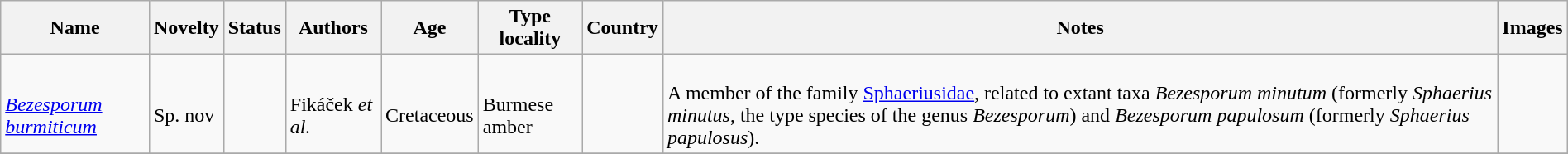<table class="wikitable sortable" align="center" width="100%">
<tr>
<th>Name</th>
<th>Novelty</th>
<th>Status</th>
<th>Authors</th>
<th>Age</th>
<th>Type locality</th>
<th>Country</th>
<th>Notes</th>
<th>Images</th>
</tr>
<tr>
<td><br><em><a href='#'>Bezesporum burmiticum</a></em></td>
<td><br>Sp. nov</td>
<td></td>
<td><br>Fikáček <em>et al.</em></td>
<td><br>Cretaceous</td>
<td><br>Burmese amber</td>
<td><br></td>
<td><br>A member of the family <a href='#'>Sphaeriusidae</a>, related to extant taxa <em>Bezesporum minutum</em> (formerly <em>Sphaerius minutus</em>, the type species of the genus <em>Bezesporum</em>) and <em>Bezesporum papulosum</em> (formerly <em>Sphaerius papulosus</em>).</td>
<td></td>
</tr>
<tr>
</tr>
</table>
